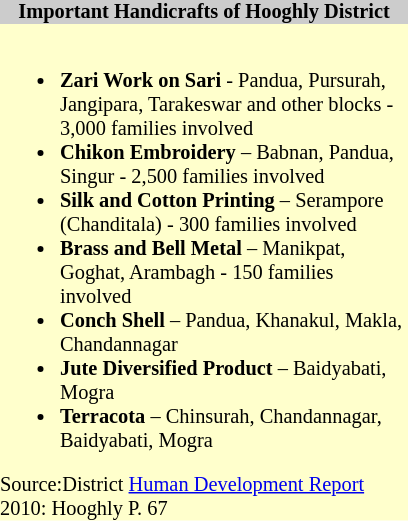<table class="toccolours" style="float: left; margin-right: 1em; font-size: 85%; background:#ffffcc; color:black; width:20em; max-width: 25%;" cellspacing="0" cellpadding="0">
<tr>
<th style="background-color:#cccccc;">Important Handicrafts of Hooghly District</th>
</tr>
<tr>
<td style="text-align: left;"><br><ul><li><strong>Zari Work on Sari</strong> - Pandua, Pursurah, Jangipara, Tarakeswar and other blocks - 3,000 families involved</li><li><strong>Chikon Embroidery</strong> – Babnan, Pandua, Singur - 2,500 families involved</li><li><strong>Silk and Cotton Printing</strong> – Serampore (Chanditala) - 300 families involved</li><li><strong>Brass and Bell Metal</strong> – Manikpat, Goghat, Arambagh - 150 families involved</li><li><strong>Conch Shell</strong> – Pandua, Khanakul, Makla, Chandannagar</li><li><strong>Jute Diversified Product</strong> – Baidyabati, Mogra</li><li><strong>Terracota</strong> – Chinsurah, Chandannagar, Baidyabati, Mogra</li></ul>Source:District <a href='#'>Human Development Report</a> 2010: Hooghly P. 67</td>
</tr>
</table>
